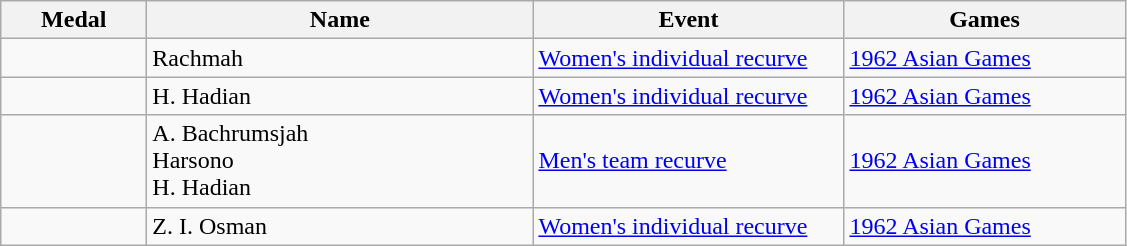<table class="wikitable sortable" style="font-size:100%">
<tr>
<th width="90">Medal</th>
<th width="250">Name</th>
<th width="200">Event</th>
<th width="180">Games</th>
</tr>
<tr>
<td></td>
<td>Rachmah</td>
<td><a href='#'>Women's individual recurve</a></td>
<td><a href='#'>1962 Asian Games</a></td>
</tr>
<tr>
<td></td>
<td>H. Hadian</td>
<td><a href='#'>Women's individual recurve</a></td>
<td><a href='#'>1962 Asian Games</a></td>
</tr>
<tr>
<td></td>
<td>A. Bachrumsjah<br>Harsono<br>H. Hadian</td>
<td><a href='#'>Men's team recurve</a></td>
<td><a href='#'>1962 Asian Games</a></td>
</tr>
<tr>
<td></td>
<td>Z. I. Osman</td>
<td><a href='#'>Women's individual recurve</a></td>
<td><a href='#'>1962 Asian Games</a></td>
</tr>
</table>
